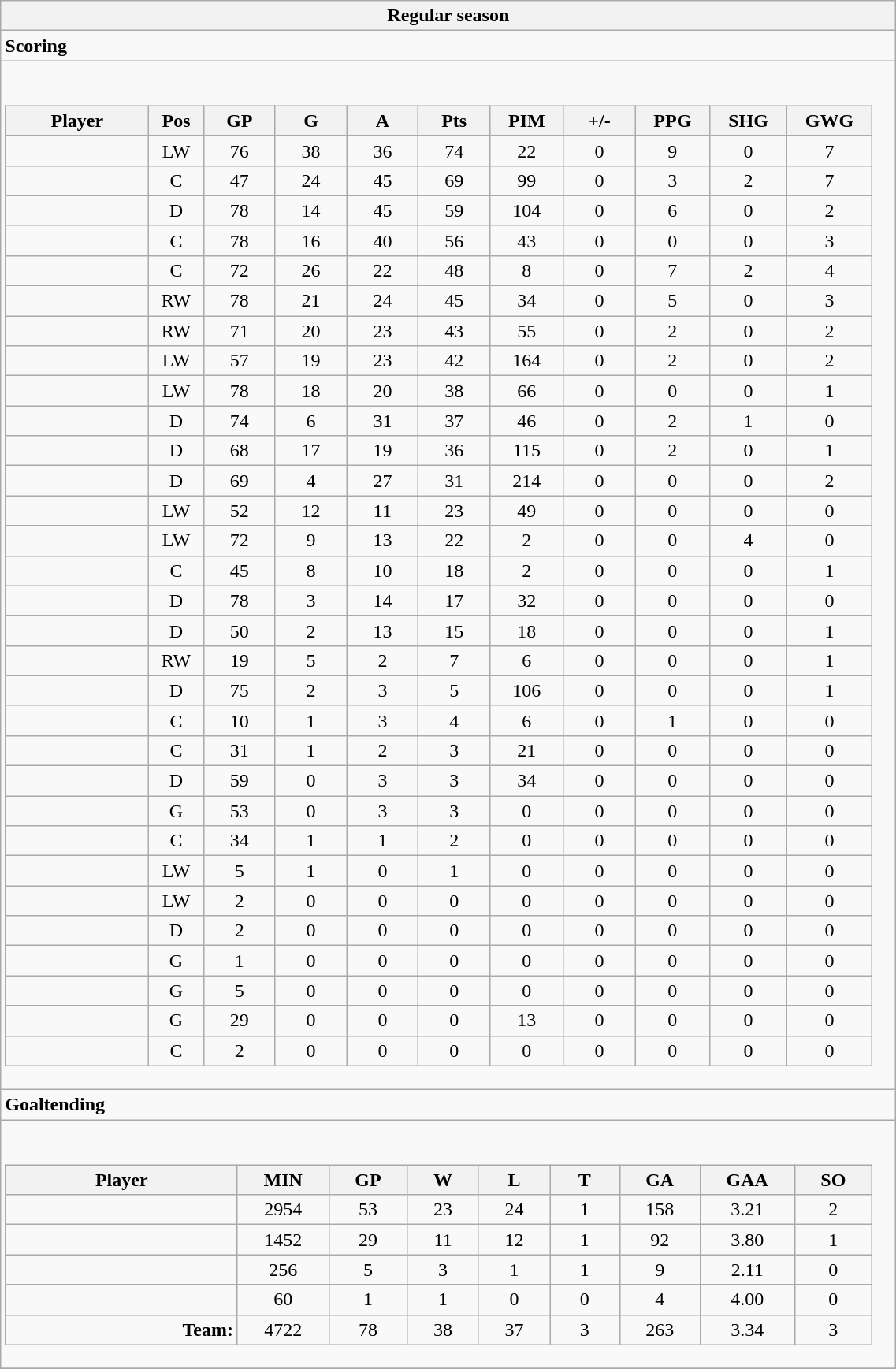<table class="wikitable collapsible" width="60%" border="1">
<tr>
<th>Regular season</th>
</tr>
<tr>
<td class="tocccolors"><strong>Scoring</strong></td>
</tr>
<tr>
<td><br><table class="wikitable sortable">
<tr ALIGN="center">
<th bgcolor="#DDDDFF" width="10%">Player</th>
<th bgcolor="#DDDDFF" width="3%" title="Position">Pos</th>
<th bgcolor="#DDDDFF" width="5%" title="Games played">GP</th>
<th bgcolor="#DDDDFF" width="5%" title="Goals">G</th>
<th bgcolor="#DDDDFF" width="5%" title="Assists">A</th>
<th bgcolor="#DDDDFF" width="5%" title="Points">Pts</th>
<th bgcolor="#DDDDFF" width="5%" title="Penalties in Minutes">PIM</th>
<th bgcolor="#DDDDFF" width="5%" title="Plus/minus">+/-</th>
<th bgcolor="#DDDDFF" width="5%" title="Power play goals">PPG</th>
<th bgcolor="#DDDDFF" width="5%" title="Short-handed goals">SHG</th>
<th bgcolor="#DDDDFF" width="5%" title="Game-winning goals">GWG</th>
</tr>
<tr align="center">
<td align="right"></td>
<td>LW</td>
<td>76</td>
<td>38</td>
<td>36</td>
<td>74</td>
<td>22</td>
<td>0</td>
<td>9</td>
<td>0</td>
<td>7</td>
</tr>
<tr align="center">
<td align="right"></td>
<td>C</td>
<td>47</td>
<td>24</td>
<td>45</td>
<td>69</td>
<td>99</td>
<td>0</td>
<td>3</td>
<td>2</td>
<td>7</td>
</tr>
<tr align="center">
<td align="right"></td>
<td>D</td>
<td>78</td>
<td>14</td>
<td>45</td>
<td>59</td>
<td>104</td>
<td>0</td>
<td>6</td>
<td>0</td>
<td>2</td>
</tr>
<tr align="center">
<td align="right"></td>
<td>C</td>
<td>78</td>
<td>16</td>
<td>40</td>
<td>56</td>
<td>43</td>
<td>0</td>
<td>0</td>
<td>0</td>
<td>3</td>
</tr>
<tr align="center">
<td align="right"></td>
<td>C</td>
<td>72</td>
<td>26</td>
<td>22</td>
<td>48</td>
<td>8</td>
<td>0</td>
<td>7</td>
<td>2</td>
<td>4</td>
</tr>
<tr align="center">
<td align="right"></td>
<td>RW</td>
<td>78</td>
<td>21</td>
<td>24</td>
<td>45</td>
<td>34</td>
<td>0</td>
<td>5</td>
<td>0</td>
<td>3</td>
</tr>
<tr align="center">
<td align="right"></td>
<td>RW</td>
<td>71</td>
<td>20</td>
<td>23</td>
<td>43</td>
<td>55</td>
<td>0</td>
<td>2</td>
<td>0</td>
<td>2</td>
</tr>
<tr align="center">
<td align="right"></td>
<td>LW</td>
<td>57</td>
<td>19</td>
<td>23</td>
<td>42</td>
<td>164</td>
<td>0</td>
<td>2</td>
<td>0</td>
<td>2</td>
</tr>
<tr align="center">
<td align="right"></td>
<td>LW</td>
<td>78</td>
<td>18</td>
<td>20</td>
<td>38</td>
<td>66</td>
<td>0</td>
<td>0</td>
<td>0</td>
<td>1</td>
</tr>
<tr align="center">
<td align="right"></td>
<td>D</td>
<td>74</td>
<td>6</td>
<td>31</td>
<td>37</td>
<td>46</td>
<td>0</td>
<td>2</td>
<td>1</td>
<td>0</td>
</tr>
<tr align="center">
<td align="right"></td>
<td>D</td>
<td>68</td>
<td>17</td>
<td>19</td>
<td>36</td>
<td>115</td>
<td>0</td>
<td>2</td>
<td>0</td>
<td>1</td>
</tr>
<tr align="center">
<td align="right"></td>
<td>D</td>
<td>69</td>
<td>4</td>
<td>27</td>
<td>31</td>
<td>214</td>
<td>0</td>
<td>0</td>
<td>0</td>
<td>2</td>
</tr>
<tr align="center">
<td align="right"></td>
<td>LW</td>
<td>52</td>
<td>12</td>
<td>11</td>
<td>23</td>
<td>49</td>
<td>0</td>
<td>0</td>
<td>0</td>
<td>0</td>
</tr>
<tr align="center">
<td align="right"></td>
<td>LW</td>
<td>72</td>
<td>9</td>
<td>13</td>
<td>22</td>
<td>2</td>
<td>0</td>
<td>0</td>
<td>4</td>
<td>0</td>
</tr>
<tr align="center">
<td align="right"></td>
<td>C</td>
<td>45</td>
<td>8</td>
<td>10</td>
<td>18</td>
<td>2</td>
<td>0</td>
<td>0</td>
<td>0</td>
<td>1</td>
</tr>
<tr align="center">
<td align="right"></td>
<td>D</td>
<td>78</td>
<td>3</td>
<td>14</td>
<td>17</td>
<td>32</td>
<td>0</td>
<td>0</td>
<td>0</td>
<td>0</td>
</tr>
<tr align="center">
<td align="right"></td>
<td>D</td>
<td>50</td>
<td>2</td>
<td>13</td>
<td>15</td>
<td>18</td>
<td>0</td>
<td>0</td>
<td>0</td>
<td>1</td>
</tr>
<tr align="center">
<td align="right"></td>
<td>RW</td>
<td>19</td>
<td>5</td>
<td>2</td>
<td>7</td>
<td>6</td>
<td>0</td>
<td>0</td>
<td>0</td>
<td>1</td>
</tr>
<tr align="center">
<td align="right"></td>
<td>D</td>
<td>75</td>
<td>2</td>
<td>3</td>
<td>5</td>
<td>106</td>
<td>0</td>
<td>0</td>
<td>0</td>
<td>1</td>
</tr>
<tr align="center">
<td align="right"></td>
<td>C</td>
<td>10</td>
<td>1</td>
<td>3</td>
<td>4</td>
<td>6</td>
<td>0</td>
<td>1</td>
<td>0</td>
<td>0</td>
</tr>
<tr align="center">
<td align="right"></td>
<td>C</td>
<td>31</td>
<td>1</td>
<td>2</td>
<td>3</td>
<td>21</td>
<td>0</td>
<td>0</td>
<td>0</td>
<td>0</td>
</tr>
<tr align="center">
<td align="right"></td>
<td>D</td>
<td>59</td>
<td>0</td>
<td>3</td>
<td>3</td>
<td>34</td>
<td>0</td>
<td>0</td>
<td>0</td>
<td>0</td>
</tr>
<tr align="center">
<td align="right"></td>
<td>G</td>
<td>53</td>
<td>0</td>
<td>3</td>
<td>3</td>
<td>0</td>
<td>0</td>
<td>0</td>
<td>0</td>
<td>0</td>
</tr>
<tr align="center">
<td align="right"></td>
<td>C</td>
<td>34</td>
<td>1</td>
<td>1</td>
<td>2</td>
<td>0</td>
<td>0</td>
<td>0</td>
<td>0</td>
<td>0</td>
</tr>
<tr align="center">
<td align="right"></td>
<td>LW</td>
<td>5</td>
<td>1</td>
<td>0</td>
<td>1</td>
<td>0</td>
<td>0</td>
<td>0</td>
<td>0</td>
<td>0</td>
</tr>
<tr align="center">
<td align="right"></td>
<td>LW</td>
<td>2</td>
<td>0</td>
<td>0</td>
<td>0</td>
<td>0</td>
<td>0</td>
<td>0</td>
<td>0</td>
<td>0</td>
</tr>
<tr align="center">
<td align="right"></td>
<td>D</td>
<td>2</td>
<td>0</td>
<td>0</td>
<td>0</td>
<td>0</td>
<td>0</td>
<td>0</td>
<td>0</td>
<td>0</td>
</tr>
<tr align="center">
<td align="right"></td>
<td>G</td>
<td>1</td>
<td>0</td>
<td>0</td>
<td>0</td>
<td>0</td>
<td>0</td>
<td>0</td>
<td>0</td>
<td>0</td>
</tr>
<tr align="center">
<td align="right"></td>
<td>G</td>
<td>5</td>
<td>0</td>
<td>0</td>
<td>0</td>
<td>0</td>
<td>0</td>
<td>0</td>
<td>0</td>
<td>0</td>
</tr>
<tr align="center">
<td align="right"></td>
<td>G</td>
<td>29</td>
<td>0</td>
<td>0</td>
<td>0</td>
<td>13</td>
<td>0</td>
<td>0</td>
<td>0</td>
<td>0</td>
</tr>
<tr align="center">
<td align="right"></td>
<td>C</td>
<td>2</td>
<td>0</td>
<td>0</td>
<td>0</td>
<td>0</td>
<td>0</td>
<td>0</td>
<td>0</td>
<td>0</td>
</tr>
</table>
</td>
</tr>
<tr>
<td class="toccolors"><strong>Goaltending</strong></td>
</tr>
<tr>
<td><br><table class="wikitable sortable">
<tr>
<th bgcolor="#DDDDFF" width="10%">Player</th>
<th width="3%" bgcolor="#DDDDFF" title="Minutes played">MIN</th>
<th width="3%" bgcolor="#DDDDFF" title="Games played in">GP</th>
<th width="3%" bgcolor="#DDDDFF" title="Wins">W</th>
<th width="3%" bgcolor="#DDDDFF"title="Losses">L</th>
<th width="3%" bgcolor="#DDDDFF" title="Ties">T</th>
<th width="3%" bgcolor="#DDDDFF" title="Goals against">GA</th>
<th width="3%" bgcolor="#DDDDFF" title="Goals against average">GAA</th>
<th width="3%" bgcolor="#DDDDFF"title="Shut-outs">SO</th>
</tr>
<tr align="center">
<td align="right"></td>
<td>2954</td>
<td>53</td>
<td>23</td>
<td>24</td>
<td>1</td>
<td>158</td>
<td>3.21</td>
<td>2</td>
</tr>
<tr align="center">
<td align="right"></td>
<td>1452</td>
<td>29</td>
<td>11</td>
<td>12</td>
<td>1</td>
<td>92</td>
<td>3.80</td>
<td>1</td>
</tr>
<tr align="center">
<td align="right"></td>
<td>256</td>
<td>5</td>
<td>3</td>
<td>1</td>
<td>1</td>
<td>9</td>
<td>2.11</td>
<td>0</td>
</tr>
<tr align="center">
<td align="right"></td>
<td>60</td>
<td>1</td>
<td>1</td>
<td>0</td>
<td>0</td>
<td>4</td>
<td>4.00</td>
<td>0</td>
</tr>
<tr align="center">
<td align="right"><strong>Team:</strong></td>
<td>4722</td>
<td>78</td>
<td>38</td>
<td>37</td>
<td>3</td>
<td>263</td>
<td>3.34</td>
<td>3</td>
</tr>
</table>
</td>
</tr>
<tr>
</tr>
</table>
